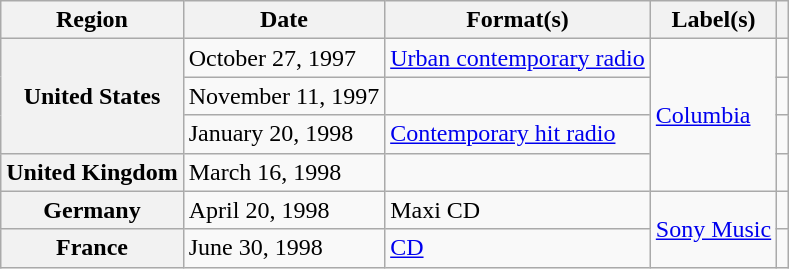<table class="wikitable sortable plainrowheaders">
<tr>
<th scope="col">Region</th>
<th scope="col">Date</th>
<th scope="col">Format(s)</th>
<th scope="col">Label(s)</th>
<th scope="col"></th>
</tr>
<tr>
<th scope="row" rowspan="3">United States</th>
<td>October 27, 1997</td>
<td><a href='#'>Urban contemporary radio</a></td>
<td rowspan="4"><a href='#'>Columbia</a></td>
<td></td>
</tr>
<tr>
<td>November 11, 1997</td>
<td></td>
<td></td>
</tr>
<tr>
<td>January 20, 1998</td>
<td><a href='#'>Contemporary hit radio</a></td>
<td></td>
</tr>
<tr>
<th scope="row">United Kingdom</th>
<td>March 16, 1998</td>
<td></td>
<td></td>
</tr>
<tr>
<th scope="row">Germany</th>
<td>April 20, 1998</td>
<td>Maxi CD</td>
<td rowspan="2"><a href='#'>Sony Music</a></td>
<td></td>
</tr>
<tr>
<th scope="row">France</th>
<td>June 30, 1998</td>
<td><a href='#'>CD</a></td>
<td></td>
</tr>
</table>
